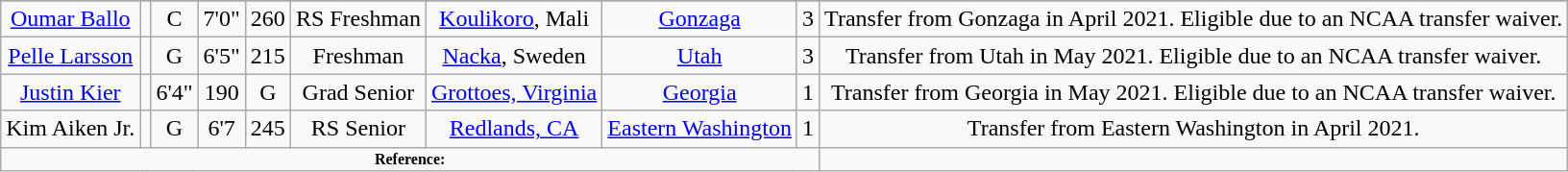<table class="wikitable sortable sortable" style="text-align: center">
<tr align=center>
</tr>
<tr>
<td><a href='#'>Oumar Ballo</a></td>
<td></td>
<td>C</td>
<td>7'0"</td>
<td>260</td>
<td>RS Freshman</td>
<td><a href='#'>Koulikoro</a>, Mali</td>
<td><a href='#'>Gonzaga</a></td>
<td>3</td>
<td>Transfer from Gonzaga in April 2021. Eligible due to an NCAA transfer waiver.</td>
</tr>
<tr>
<td><a href='#'>Pelle Larsson</a></td>
<td></td>
<td>G</td>
<td>6'5"</td>
<td>215</td>
<td>Freshman</td>
<td><a href='#'>Nacka</a>, Sweden</td>
<td><a href='#'>Utah</a></td>
<td>3</td>
<td>Transfer from Utah in May 2021. Eligible due to an NCAA transfer waiver.</td>
</tr>
<tr>
<td><a href='#'>Justin Kier</a></td>
<td></td>
<td>6'4"</td>
<td>190</td>
<td>G</td>
<td>Grad Senior</td>
<td><a href='#'>Grottoes, Virginia</a></td>
<td><a href='#'>Georgia</a></td>
<td>1</td>
<td>Transfer from Georgia in May 2021. Eligible due to an NCAA transfer waiver.</td>
</tr>
<tr>
<td>Kim Aiken Jr.</td>
<td></td>
<td>G</td>
<td>6'7</td>
<td>245</td>
<td>RS Senior</td>
<td><a href='#'>Redlands, CA</a></td>
<td><a href='#'>Eastern Washington</a></td>
<td>1</td>
<td>Transfer from Eastern Washington in April 2021.</td>
</tr>
<tr>
<td colspan="9" style="font-size:8pt; text-align:center;"><strong>Reference:</strong></td>
</tr>
</table>
